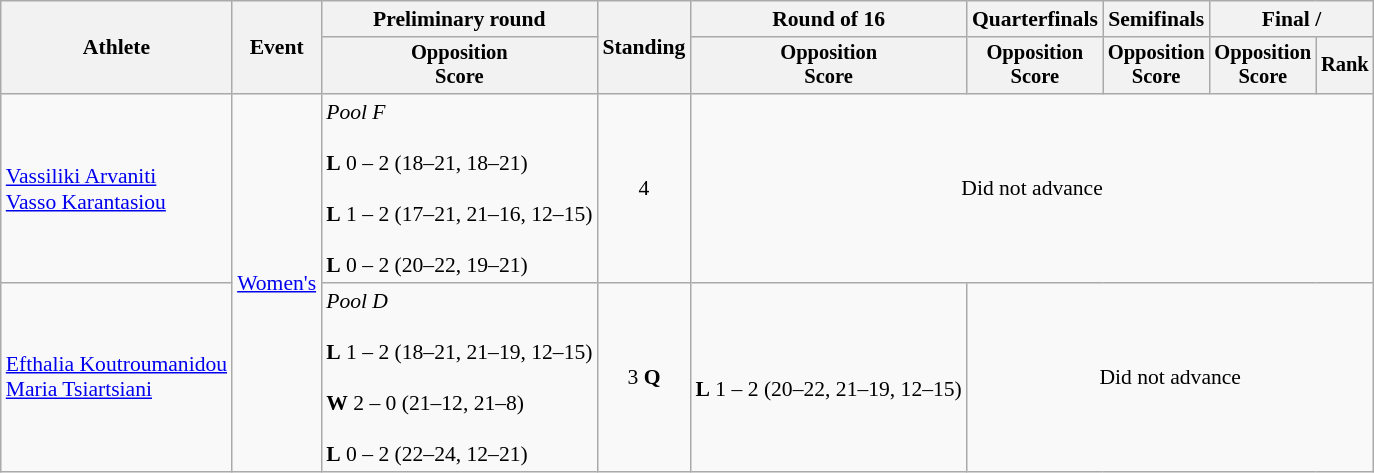<table class=wikitable style="font-size:90%">
<tr>
<th rowspan="2">Athlete</th>
<th rowspan="2">Event</th>
<th>Preliminary round</th>
<th rowspan=2>Standing</th>
<th>Round of 16</th>
<th>Quarterfinals</th>
<th>Semifinals</th>
<th colspan=2>Final / </th>
</tr>
<tr style="font-size:95%">
<th>Opposition <br>Score</th>
<th>Opposition <br>Score</th>
<th>Opposition <br>Score</th>
<th>Opposition <br>Score</th>
<th>Opposition <br>Score</th>
<th>Rank</th>
</tr>
<tr align=center>
<td align=left><a href='#'>Vassiliki Arvaniti</a><br><a href='#'>Vasso Karantasiou</a></td>
<td align=left rowspan=2><a href='#'>Women's</a></td>
<td align=left><em>Pool F</em><br><br><strong>L</strong> 0 – 2 (18–21, 18–21)<br><br><strong>L</strong> 1 – 2 (17–21, 21–16, 12–15)<br><br><strong>L</strong> 0 – 2 (20–22, 19–21)</td>
<td>4</td>
<td colspan=5>Did not advance</td>
</tr>
<tr align=center>
<td align=left><a href='#'>Efthalia Koutroumanidou</a><br><a href='#'>Maria Tsiartsiani</a></td>
<td align=left><em>Pool D</em><br><br><strong>L</strong> 1 – 2 (18–21, 21–19, 12–15)<br><br><strong>W</strong> 2 – 0 (21–12, 21–8)<br><br><strong>L</strong> 0 – 2 (22–24, 12–21)</td>
<td>3 <strong>Q</strong></td>
<td><br><strong>L</strong> 1 – 2 (20–22, 21–19, 12–15)</td>
<td colspan=4>Did not advance</td>
</tr>
</table>
